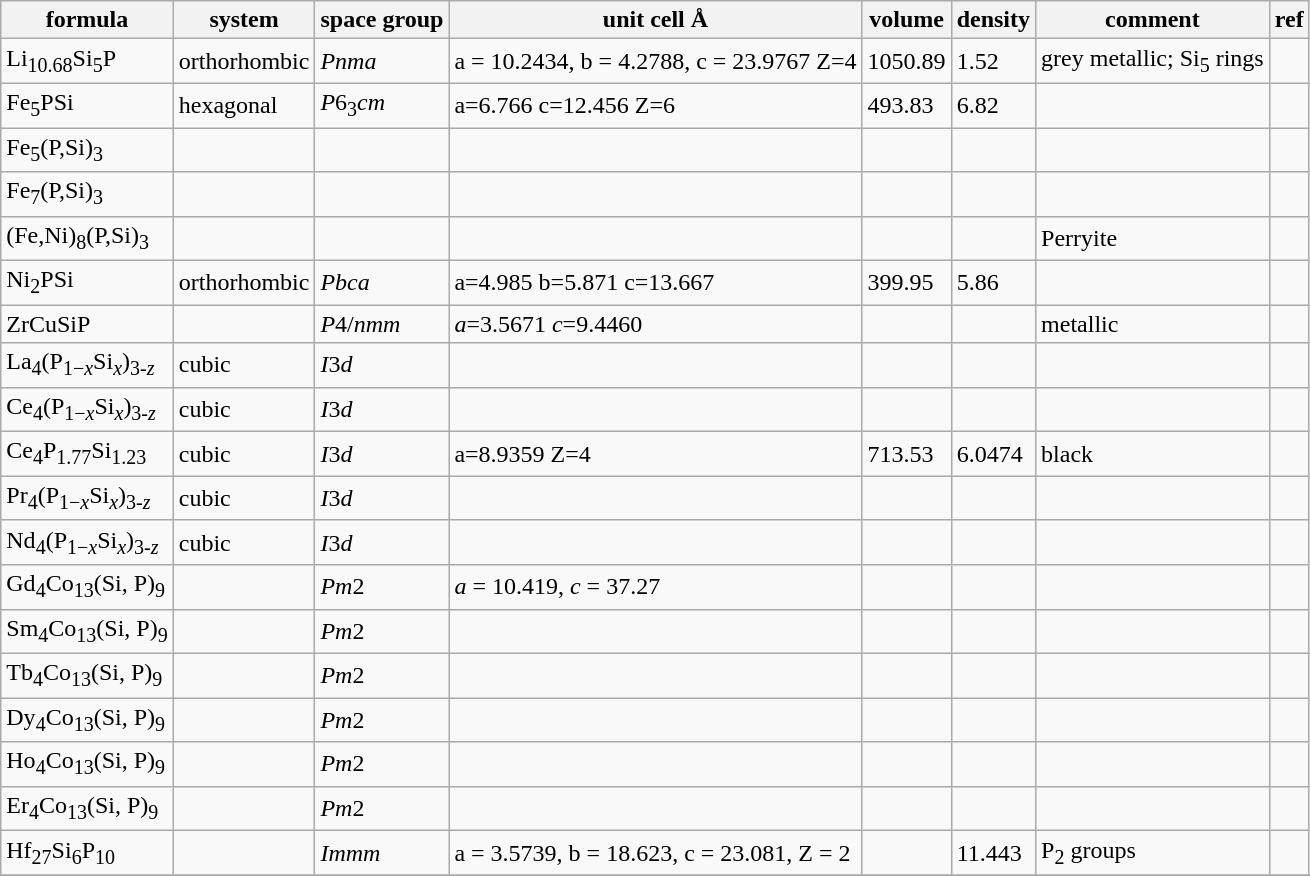<table class="wikitable">
<tr>
<th>formula</th>
<th>system</th>
<th>space group</th>
<th>unit cell Å</th>
<th>volume</th>
<th>density</th>
<th>comment</th>
<th>ref</th>
</tr>
<tr>
<td>Li<sub>10.68</sub>Si<sub>5</sub>P</td>
<td>orthorhombic</td>
<td><em>Pnma</em></td>
<td>a  =  10.2434, b = 4.2788, c = 23.9767 Z=4</td>
<td>1050.89</td>
<td>1.52</td>
<td>grey metallic; Si<sub>5</sub> rings</td>
<td></td>
</tr>
<tr>
<td>Fe<sub>5</sub>PSi</td>
<td>hexagonal</td>
<td><em>P</em>6<sub>3</sub><em>cm</em></td>
<td>a=6.766 c=12.456 Z=6</td>
<td>493.83</td>
<td>6.82</td>
<td></td>
<td></td>
</tr>
<tr>
<td>Fe<sub>5</sub>(P,Si)<sub>3</sub></td>
<td></td>
<td></td>
<td></td>
<td></td>
<td></td>
<td></td>
<td></td>
</tr>
<tr>
<td>Fe<sub>7</sub>(P,Si)<sub>3</sub></td>
<td></td>
<td></td>
<td></td>
<td></td>
<td></td>
<td></td>
<td></td>
</tr>
<tr>
<td>(Fe,Ni)<sub>8</sub>(P,Si)<sub>3</sub></td>
<td></td>
<td></td>
<td></td>
<td></td>
<td></td>
<td>Perryite</td>
<td></td>
</tr>
<tr>
<td>Ni<sub>2</sub>PSi</td>
<td>orthorhombic</td>
<td><em>Pbca</em></td>
<td>a=4.985 b=5.871 c=13.667</td>
<td>399.95</td>
<td>5.86</td>
<td></td>
<td></td>
</tr>
<tr>
<td>ZrCuSiP</td>
<td></td>
<td><em>P</em>4/<em>nmm</em></td>
<td><em>a</em>=3.5671 <em>c</em>=9.4460</td>
<td></td>
<td></td>
<td>metallic</td>
<td></td>
</tr>
<tr>
<td>La<sub>4</sub>(P<sub>1−<em>x</em></sub>Si<em><sub>x</sub></em>)<sub>3-<em>z</em></sub></td>
<td>cubic</td>
<td><em>I</em>3<em>d</em></td>
<td></td>
<td></td>
<td></td>
<td></td>
<td></td>
</tr>
<tr>
<td>Ce<sub>4</sub>(P<sub>1−<em>x</em></sub>Si<em><sub>x</sub></em>)<sub>3-<em>z</em></sub></td>
<td>cubic</td>
<td><em>I</em>3<em>d</em></td>
<td></td>
<td></td>
<td></td>
<td></td>
<td></td>
</tr>
<tr>
<td>Ce<sub>4</sub>P<sub>1.77</sub>Si<sub>1.23</sub></td>
<td>cubic</td>
<td><em>I</em>3<em>d</em></td>
<td>a=8.9359 Z=4</td>
<td>713.53</td>
<td>6.0474</td>
<td>black</td>
<td></td>
</tr>
<tr>
<td>Pr<sub>4</sub>(P<sub>1−<em>x</em></sub>Si<em><sub>x</sub></em>)<sub>3-<em>z</em></sub></td>
<td>cubic</td>
<td><em>I</em>3<em>d</em></td>
<td></td>
<td></td>
<td></td>
<td></td>
<td></td>
</tr>
<tr>
<td>Nd<sub>4</sub>(P<sub>1−<em>x</em></sub>Si<em><sub>x</sub></em>)<sub>3-<em>z</em></sub></td>
<td>cubic</td>
<td><em>I</em>3<em>d</em></td>
<td></td>
<td></td>
<td></td>
<td></td>
<td></td>
</tr>
<tr>
<td>Gd<sub>4</sub>Co<sub>13</sub>(Si, P)<sub>9</sub></td>
<td></td>
<td><em>P</em><em>m</em>2</td>
<td><em>a</em> = 10.419, <em>c</em> = 37.27</td>
<td></td>
<td></td>
<td></td>
<td></td>
</tr>
<tr>
<td>Sm<sub>4</sub>Co<sub>13</sub>(Si, P)<sub>9</sub></td>
<td></td>
<td><em>P</em><em>m</em>2</td>
<td></td>
<td></td>
<td></td>
<td></td>
<td></td>
</tr>
<tr>
<td>Tb<sub>4</sub>Co<sub>13</sub>(Si, P)<sub>9</sub></td>
<td></td>
<td><em>P</em><em>m</em>2</td>
<td></td>
<td></td>
<td></td>
<td></td>
<td></td>
</tr>
<tr>
<td>Dy<sub>4</sub>Co<sub>13</sub>(Si, P)<sub>9</sub></td>
<td></td>
<td><em>P</em><em>m</em>2</td>
<td></td>
<td></td>
<td></td>
<td></td>
<td></td>
</tr>
<tr>
<td>Ho<sub>4</sub>Co<sub>13</sub>(Si, P)<sub>9</sub></td>
<td></td>
<td><em>P</em><em>m</em>2</td>
<td></td>
<td></td>
<td></td>
<td></td>
<td></td>
</tr>
<tr>
<td>Er<sub>4</sub>Co<sub>13</sub>(Si, P)<sub>9</sub></td>
<td></td>
<td><em>P</em><em>m</em>2</td>
<td></td>
<td></td>
<td></td>
<td></td>
<td></td>
</tr>
<tr>
<td>Hf<sub>27</sub>Si<sub>6</sub>P<sub>10</sub></td>
<td></td>
<td><em>Immm</em></td>
<td>a = 3.5739, b = 18.623, c = 23.081, Z = 2</td>
<td></td>
<td>11.443</td>
<td>P<sub>2</sub> groups</td>
<td></td>
</tr>
<tr>
</tr>
</table>
